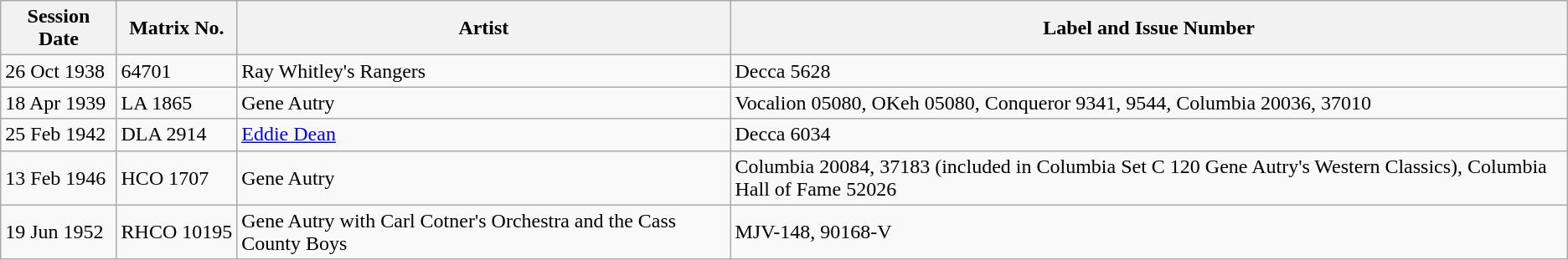<table class="wikitable">
<tr>
<th>Session Date</th>
<th>Matrix No.</th>
<th>Artist</th>
<th>Label and Issue Number</th>
</tr>
<tr>
<td>26 Oct 1938</td>
<td>64701</td>
<td>Ray Whitley's Rangers</td>
<td>Decca 5628</td>
</tr>
<tr>
<td>18 Apr 1939</td>
<td>LA 1865</td>
<td>Gene Autry</td>
<td>Vocalion 05080, OKeh 05080, Conqueror 9341, 9544, Columbia 20036, 37010 </td>
</tr>
<tr>
<td>25 Feb 1942</td>
<td>DLA 2914</td>
<td><a href='#'>Eddie Dean</a></td>
<td>Decca 6034</td>
</tr>
<tr>
<td>13 Feb 1946</td>
<td>HCO 1707</td>
<td>Gene Autry</td>
<td>Columbia 20084, 37183 (included in Columbia Set C 120 Gene Autry's Western Classics), Columbia Hall of Fame 52026</td>
</tr>
<tr>
<td>19 Jun 1952</td>
<td>RHCO 10195</td>
<td>Gene Autry with Carl Cotner's Orchestra and the Cass County Boys</td>
<td>MJV-148, 90168-V</td>
</tr>
</table>
